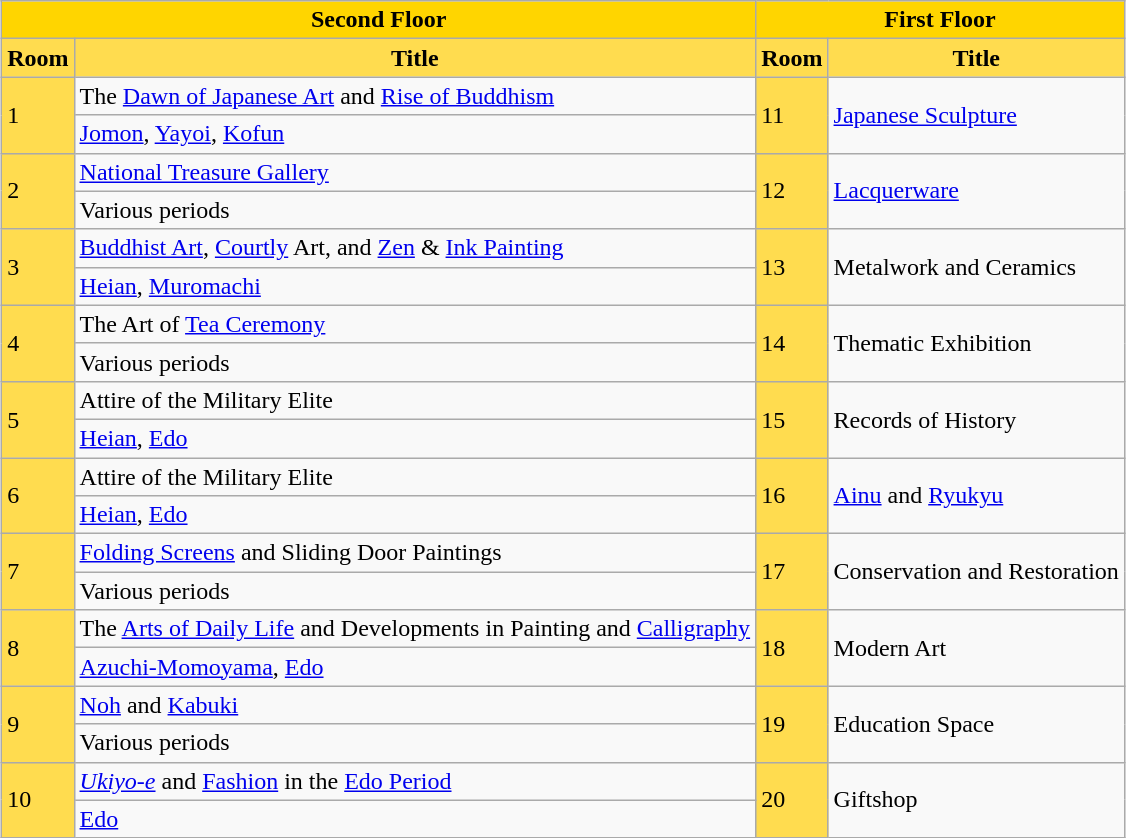<table class="wikitable" style="margin-left: auto; margin-right: auto; border: none;">
<tr>
<th colspan="2" style="background-color: #FFD500; color:black;">Second Floor</th>
<th colspan="2" style="background-color: #FFD500; color:black;">First Floor</th>
</tr>
<tr>
<th style="background-color: #FFDC4F; color:black;">Room</th>
<th style="background-color: #FFDC4F; color:black;">Title</th>
<th style="background-color: #FFDC4F; color:black;">Room</th>
<th style="background-color: #FFDC4F; color:black;">Title</th>
</tr>
<tr>
<td rowspan="2" style="background-color: #FFDC4F; color:black;">1</td>
<td>The <a href='#'>Dawn of Japanese Art</a> and <a href='#'>Rise of Buddhism</a></td>
<td rowspan="2" style="background-color: #FFDC4F; color:black;">11</td>
<td rowspan="2"><a href='#'>Japanese Sculpture</a></td>
</tr>
<tr>
<td><a href='#'>Jomon</a>, <a href='#'>Yayoi</a>, <a href='#'>Kofun</a></td>
</tr>
<tr>
<td rowspan="2" style="background-color: #FFDC4F; color:black;">2</td>
<td><a href='#'>National Treasure Gallery</a></td>
<td rowspan="2" style="background-color: #FFDC4F; color:black;">12</td>
<td rowspan="2"><a href='#'>Lacquerware</a></td>
</tr>
<tr>
<td>Various periods</td>
</tr>
<tr>
<td rowspan="2" style="background-color: #FFDC4F; color:black;">3</td>
<td><a href='#'>Buddhist Art</a>, <a href='#'>Courtly</a> Art, and <a href='#'>Zen</a> & <a href='#'>Ink Painting</a></td>
<td rowspan="2" style="background-color: #FFDC4F; color:black;">13</td>
<td rowspan="2">Metalwork and Ceramics</td>
</tr>
<tr>
<td><a href='#'>Heian</a>, <a href='#'>Muromachi</a></td>
</tr>
<tr>
<td rowspan="2" style="background-color: #FFDC4F; color:black;">4</td>
<td>The Art of <a href='#'>Tea Ceremony</a></td>
<td rowspan="2" style="background-color: #FFDC4F; color:black;">14</td>
<td rowspan="2">Thematic Exhibition</td>
</tr>
<tr>
<td>Various periods</td>
</tr>
<tr>
<td rowspan="2" style="background-color: #FFDC4F; color:black;">5</td>
<td>Attire of the Military Elite</td>
<td rowspan="2" style="background-color: #FFDC4F; color:black;">15</td>
<td rowspan="2">Records of History</td>
</tr>
<tr>
<td><a href='#'>Heian</a>, <a href='#'>Edo</a></td>
</tr>
<tr>
<td rowspan="2" style="background-color: #FFDC4F; color:black;">6</td>
<td>Attire of the Military Elite</td>
<td rowspan="2" style="background-color: #FFDC4F; color:black;">16</td>
<td rowspan="2"><a href='#'>Ainu</a> and <a href='#'>Ryukyu</a></td>
</tr>
<tr>
<td><a href='#'>Heian</a>, <a href='#'>Edo</a></td>
</tr>
<tr>
<td rowspan="2" style="background-color: #FFDC4F; color:black;">7</td>
<td><a href='#'>Folding Screens</a> and Sliding Door Paintings</td>
<td rowspan="2" style="background-color: #FFDC4F; color:black;">17</td>
<td rowspan="2">Conservation and Restoration</td>
</tr>
<tr>
<td>Various periods</td>
</tr>
<tr>
<td rowspan="2" style="background-color: #FFDC4F; color:black;">8</td>
<td>The <a href='#'>Arts of Daily Life</a> and Developments in Painting and <a href='#'>Calligraphy</a></td>
<td rowspan="2" style="background-color: #FFDC4F; color:black;">18</td>
<td rowspan="2">Modern Art</td>
</tr>
<tr>
<td><a href='#'>Azuchi-Momoyama</a>, <a href='#'>Edo</a></td>
</tr>
<tr>
<td rowspan="2" style="background-color: #FFDC4F; color:black;">9</td>
<td><a href='#'>Noh</a> and <a href='#'>Kabuki</a></td>
<td rowspan="2" style="background-color: #FFDC4F; color:black;">19</td>
<td rowspan="2">Education Space</td>
</tr>
<tr>
<td>Various periods</td>
</tr>
<tr>
<td rowspan="2" style="background-color: #FFDC4F; color:black;">10</td>
<td><em><a href='#'>Ukiyo-e</a></em> and <a href='#'>Fashion</a> in the <a href='#'>Edo Period</a></td>
<td rowspan="2" style="background-color: #FFDC4F; color:black;">20</td>
<td rowspan="2">Giftshop</td>
</tr>
<tr>
<td><a href='#'>Edo</a></td>
</tr>
<tr>
</tr>
</table>
